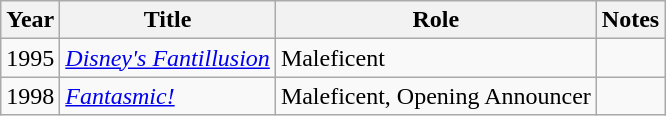<table class="wikitable">
<tr>
<th>Year</th>
<th>Title</th>
<th>Role</th>
<th>Notes</th>
</tr>
<tr>
<td>1995</td>
<td><em><a href='#'>Disney's Fantillusion</a></em></td>
<td>Maleficent</td>
<td></td>
</tr>
<tr>
<td>1998</td>
<td><em><a href='#'>Fantasmic!</a></em></td>
<td>Maleficent, Opening Announcer</td>
<td></td>
</tr>
</table>
